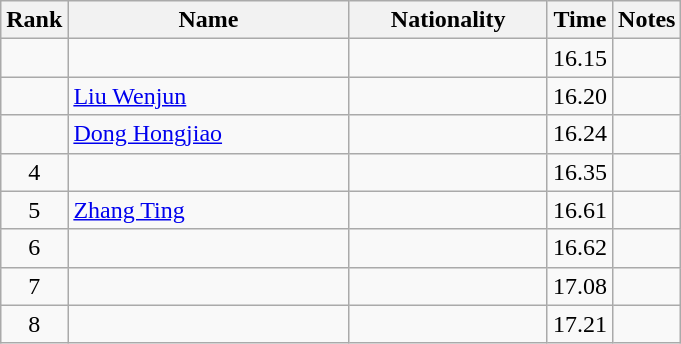<table class="wikitable sortable" style="text-align:center">
<tr>
<th>Rank</th>
<th style="width:180px">Name</th>
<th style="width:125px">Nationality</th>
<th>Time</th>
<th>Notes</th>
</tr>
<tr>
<td></td>
<td style="text-align:left;"></td>
<td style="text-align:left;"></td>
<td>16.15</td>
<td></td>
</tr>
<tr>
<td></td>
<td style="text-align:left;"><a href='#'>Liu Wenjun</a></td>
<td style="text-align:left;"></td>
<td>16.20</td>
<td></td>
</tr>
<tr>
<td></td>
<td style="text-align:left;"><a href='#'>Dong Hongjiao</a></td>
<td style="text-align:left;"></td>
<td>16.24</td>
<td></td>
</tr>
<tr>
<td>4</td>
<td style="text-align:left;"></td>
<td style="text-align:left;"></td>
<td>16.35</td>
<td></td>
</tr>
<tr>
<td>5</td>
<td style="text-align:left;"><a href='#'>Zhang Ting</a></td>
<td style="text-align:left;"></td>
<td>16.61</td>
<td></td>
</tr>
<tr>
<td>6</td>
<td style="text-align:left;"></td>
<td style="text-align:left;"></td>
<td>16.62</td>
<td></td>
</tr>
<tr>
<td>7</td>
<td style="text-align:left;"></td>
<td style="text-align:left;"></td>
<td>17.08</td>
<td></td>
</tr>
<tr>
<td>8</td>
<td style="text-align:left;"></td>
<td style="text-align:left;"></td>
<td>17.21</td>
<td></td>
</tr>
</table>
